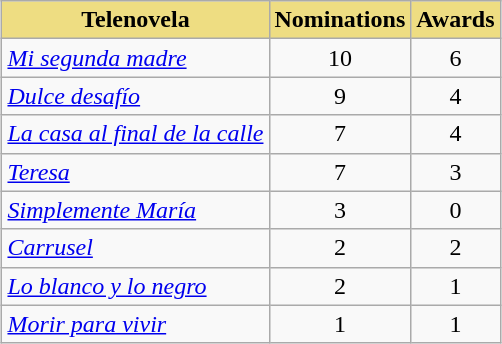<table class="wikitable sortable" style="margin:1em auto;">
<tr>
<th style="background-color:#EEDD82;">Telenovela</th>
<th style="background-color:#EEDD82;">Nominations</th>
<th style="background-color:#EEDD82;">Awards</th>
</tr>
<tr>
<td><em><a href='#'>Mi segunda madre</a></em></td>
<td style="text-align:center;">10</td>
<td style="text-align:center;">6</td>
</tr>
<tr>
<td><em><a href='#'>Dulce desafío</a></em></td>
<td style="text-align:center;">9</td>
<td style="text-align:center;">4</td>
</tr>
<tr>
<td><em><a href='#'>La casa al final de la calle</a></em></td>
<td style="text-align:center;">7</td>
<td style="text-align:center;">4</td>
</tr>
<tr>
<td><em><a href='#'>Teresa</a></em></td>
<td style="text-align:center;">7</td>
<td style="text-align:center;">3</td>
</tr>
<tr>
<td><em><a href='#'>Simplemente María</a></em></td>
<td style="text-align:center;">3</td>
<td style="text-align:center;">0</td>
</tr>
<tr>
<td><em><a href='#'>Carrusel</a></em></td>
<td style="text-align:center;">2</td>
<td style="text-align:center;">2</td>
</tr>
<tr>
<td><em><a href='#'>Lo blanco y lo negro</a></em></td>
<td style="text-align:center;">2</td>
<td style="text-align:center;">1</td>
</tr>
<tr>
<td><em><a href='#'>Morir para vivir</a></em></td>
<td style="text-align:center;">1</td>
<td style="text-align:center;">1</td>
</tr>
</table>
